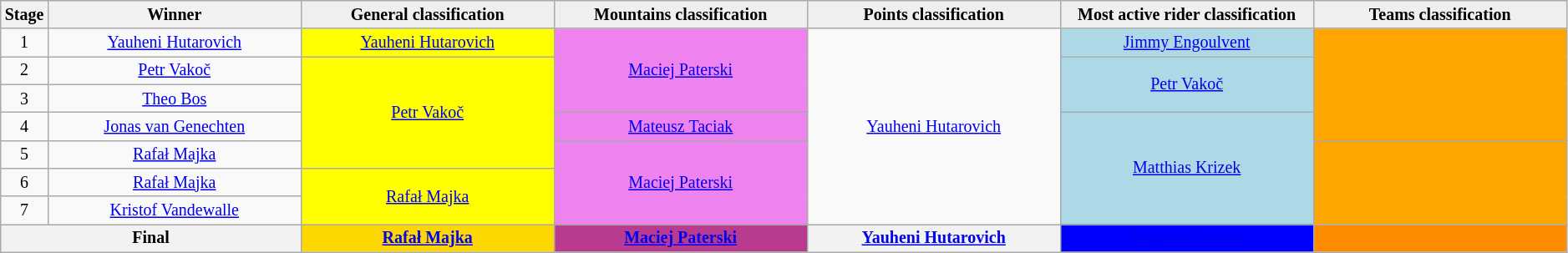<table class="wikitable" style="text-align: center; font-size:smaller;">
<tr style="background-color: #efefef;">
<th width="2%">Stage</th>
<th width="16%">Winner</th>
<th style="background:#efefef;" width="16%"><strong>General classification</strong><br></th>
<th style="background:#efefef;" width="16%"><strong>Mountains classification</strong><br></th>
<th style="background:#efefef;" width="16%"><strong>Points classification</strong><br></th>
<th style="background:#efefef;" width="16%"><strong>Most active rider classification</strong><br></th>
<th style="background:#efefef;" width="16%"><strong>Teams classification</strong><br></th>
</tr>
<tr>
<td>1</td>
<td><a href='#'>Yauheni Hutarovich</a></td>
<td style="background:yellow;"><a href='#'>Yauheni Hutarovich</a></td>
<td style="background:violet;" rowspan=3><a href='#'>Maciej Paterski</a></td>
<td style="background:offwhite;" rowspan=7><a href='#'>Yauheni Hutarovich</a></td>
<td style="background:lightblue;"><a href='#'>Jimmy Engoulvent</a></td>
<td style="background:orange;" rowspan=4></td>
</tr>
<tr>
<td>2</td>
<td><a href='#'>Petr Vakoč</a></td>
<td style="background:yellow;" rowspan=4><a href='#'>Petr Vakoč</a></td>
<td style="background:lightblue;" rowspan=2><a href='#'>Petr Vakoč</a></td>
</tr>
<tr>
<td>3</td>
<td><a href='#'>Theo Bos</a></td>
</tr>
<tr>
<td>4</td>
<td><a href='#'>Jonas van Genechten</a></td>
<td style="background:violet;"><a href='#'>Mateusz Taciak</a></td>
<td style="background:lightblue;" rowspan=4><a href='#'>Matthias Krizek</a></td>
</tr>
<tr>
<td>5</td>
<td><a href='#'>Rafał Majka</a></td>
<td style="background:violet;" rowspan=3><a href='#'>Maciej Paterski</a></td>
<td style="background:orange;" rowspan=3></td>
</tr>
<tr>
<td>6</td>
<td><a href='#'>Rafał Majka</a></td>
<td style="background:yellow;" rowspan=2><a href='#'>Rafał Majka</a></td>
</tr>
<tr>
<td>7</td>
<td><a href='#'>Kristof Vandewalle</a></td>
</tr>
<tr>
<th colspan=2>Final</th>
<th style="background:gold;"><a href='#'>Rafał Majka</a></th>
<th style="background:#B93B8F;"><a href='#'>Maciej Paterski</a></th>
<th style="background:offwhite;"><a href='#'>Yauheni Hutarovich</a></th>
<th style="background:blue;"><a href='#'>Matthias Krizek</a></th>
<th style="background:#ff8c00;"></th>
</tr>
</table>
